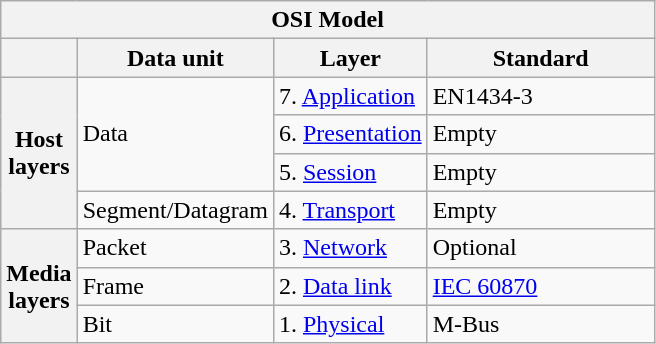<table class="wikitable">
<tr>
<th colspan="4">OSI Model</th>
</tr>
<tr>
<th></th>
<th>Data unit</th>
<th>Layer</th>
<th style="width:9em;">Standard</th>
</tr>
<tr>
<th rowspan="4">Host<br>layers</th>
<td rowspan="3">Data</td>
<td>7. <a href='#'>Application</a></td>
<td>EN1434-3</td>
</tr>
<tr>
<td>6. <a href='#'>Presentation</a></td>
<td>Empty</td>
</tr>
<tr>
<td>5. <a href='#'>Session</a></td>
<td>Empty</td>
</tr>
<tr>
<td>Segment/Datagram</td>
<td>4. <a href='#'>Transport</a></td>
<td>Empty</td>
</tr>
<tr>
<th rowspan="3">Media<br>layers</th>
<td>Packet</td>
<td>3. <a href='#'>Network</a></td>
<td>Optional</td>
</tr>
<tr>
<td>Frame</td>
<td>2. <a href='#'>Data link</a></td>
<td><a href='#'>IEC 60870</a></td>
</tr>
<tr>
<td>Bit</td>
<td>1. <a href='#'>Physical</a></td>
<td>M-Bus</td>
</tr>
</table>
